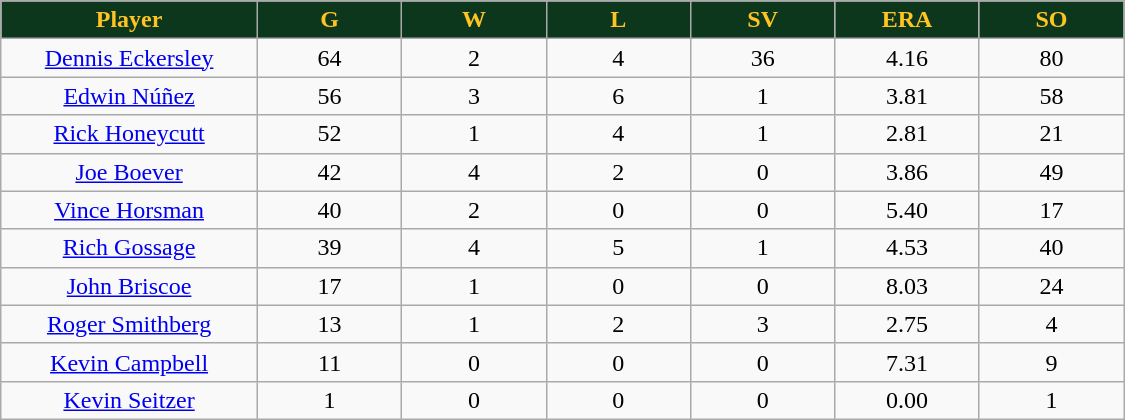<table class="wikitable sortable">
<tr>
<th style="background:#0C371D;color:#ffc322;" width="16%">Player</th>
<th style="background:#0C371D;color:#ffc322;" width="9%">G</th>
<th style="background:#0C371D;color:#ffc322;" width="9%">W</th>
<th style="background:#0C371D;color:#ffc322;" width="9%">L</th>
<th style="background:#0C371D;color:#ffc322;" width="9%">SV</th>
<th style="background:#0C371D;color:#ffc322;" width="9%">ERA</th>
<th style="background:#0C371D;color:#ffc322;" width="9%">SO</th>
</tr>
<tr align="center">
<td><a href='#'>Dennis Eckersley</a></td>
<td>64</td>
<td>2</td>
<td>4</td>
<td>36</td>
<td>4.16</td>
<td>80</td>
</tr>
<tr align=center>
<td><a href='#'>Edwin Núñez</a></td>
<td>56</td>
<td>3</td>
<td>6</td>
<td>1</td>
<td>3.81</td>
<td>58</td>
</tr>
<tr align=center>
<td><a href='#'>Rick Honeycutt</a></td>
<td>52</td>
<td>1</td>
<td>4</td>
<td>1</td>
<td>2.81</td>
<td>21</td>
</tr>
<tr align=center>
<td><a href='#'>Joe Boever</a></td>
<td>42</td>
<td>4</td>
<td>2</td>
<td>0</td>
<td>3.86</td>
<td>49</td>
</tr>
<tr align=center>
<td><a href='#'>Vince Horsman</a></td>
<td>40</td>
<td>2</td>
<td>0</td>
<td>0</td>
<td>5.40</td>
<td>17</td>
</tr>
<tr align=center>
<td><a href='#'>Rich Gossage</a></td>
<td>39</td>
<td>4</td>
<td>5</td>
<td>1</td>
<td>4.53</td>
<td>40</td>
</tr>
<tr align="center">
<td><a href='#'>John Briscoe</a></td>
<td>17</td>
<td>1</td>
<td>0</td>
<td>0</td>
<td>8.03</td>
<td>24</td>
</tr>
<tr align=center>
<td><a href='#'>Roger Smithberg</a></td>
<td>13</td>
<td>1</td>
<td>2</td>
<td>3</td>
<td>2.75</td>
<td>4</td>
</tr>
<tr align=center>
<td><a href='#'>Kevin Campbell</a></td>
<td>11</td>
<td>0</td>
<td>0</td>
<td>0</td>
<td>7.31</td>
<td>9</td>
</tr>
<tr align="center">
<td><a href='#'>Kevin Seitzer</a></td>
<td>1</td>
<td>0</td>
<td>0</td>
<td>0</td>
<td>0.00</td>
<td>1</td>
</tr>
</table>
